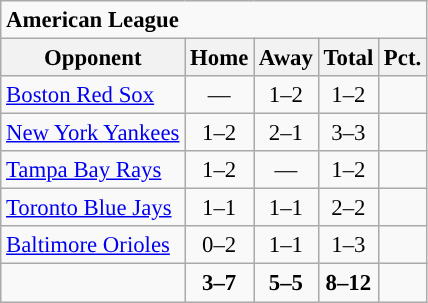<table class="wikitable" style="font-size: 95%; text-align: center">
<tr>
<td colspan="7" style="text-align:left; "><strong>American League</strong></td>
</tr>
<tr>
<th>Opponent</th>
<th>Home</th>
<th>Away</th>
<th>Total</th>
<th>Pct.</th>
</tr>
<tr>
<td style="text-align:left"><a href='#'>Boston Red Sox</a></td>
<td>—</td>
<td>1–2</td>
<td>1–2</td>
<td></td>
</tr>
<tr>
<td style="text-align:left"><a href='#'>New York Yankees</a></td>
<td>1–2</td>
<td>2–1</td>
<td>3–3</td>
<td></td>
</tr>
<tr>
<td style="text-align:left"><a href='#'>Tampa Bay Rays</a></td>
<td>1–2</td>
<td>—</td>
<td>1–2</td>
<td></td>
</tr>
<tr>
<td style="text-align:left"><a href='#'>Toronto Blue Jays</a></td>
<td>1–1</td>
<td>1–1</td>
<td>2–2</td>
<td></td>
</tr>
<tr>
<td style="text-align:left"><a href='#'>Baltimore Orioles</a></td>
<td>0–2</td>
<td>1–1</td>
<td>1–3</td>
<td></td>
</tr>
<tr style="font-weight:bold">
<td></td>
<td>3–7</td>
<td>5–5</td>
<td>8–12</td>
<td></td>
</tr>
</table>
